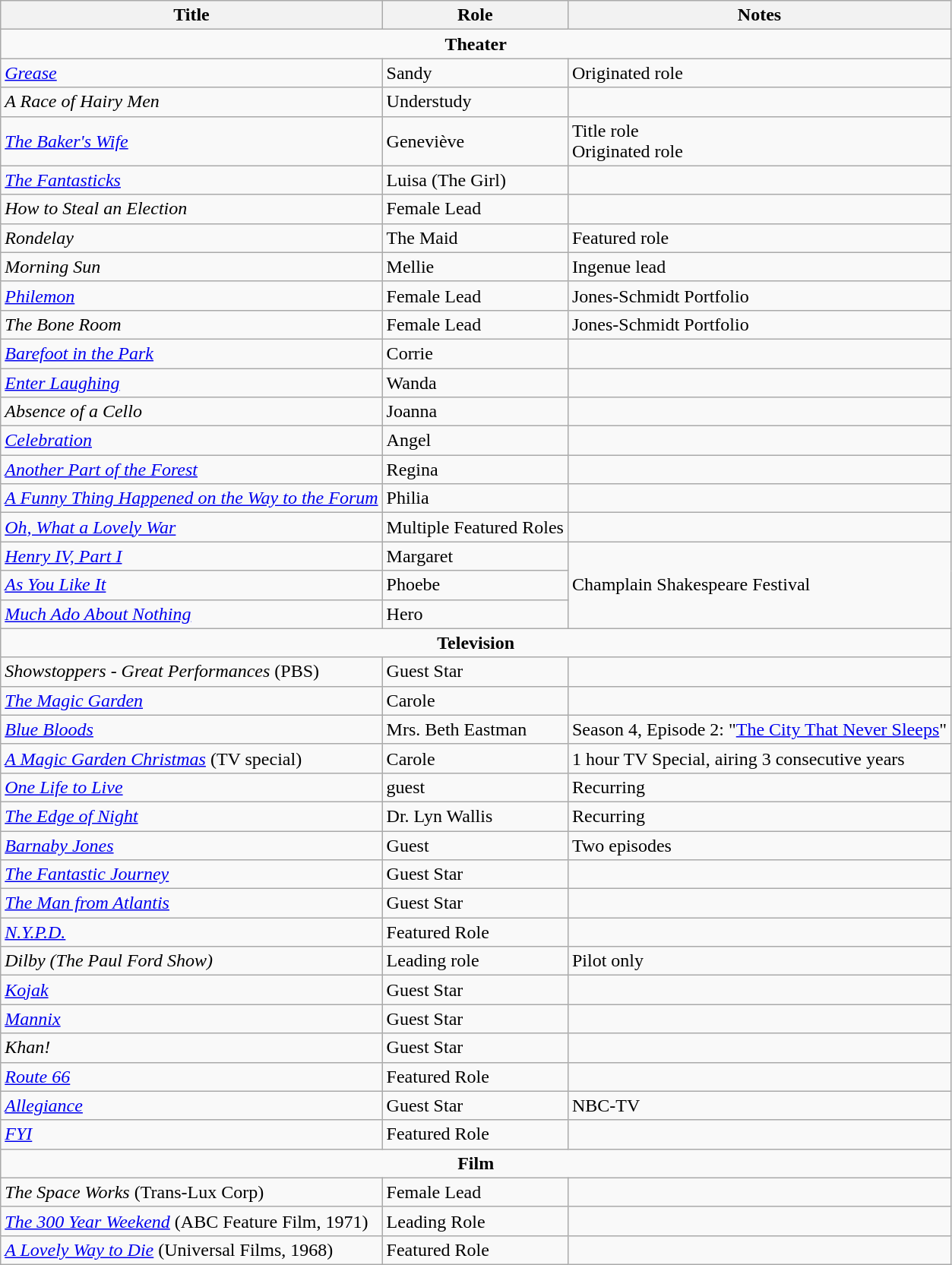<table class="wikitable">
<tr>
<th>Title</th>
<th>Role</th>
<th>Notes</th>
</tr>
<tr>
<td colspan="3" align="center"><strong>Theater</strong></td>
</tr>
<tr>
<td><em><a href='#'>Grease</a></em></td>
<td>Sandy</td>
<td>Originated role</td>
</tr>
<tr>
<td><em>A Race of Hairy Men</em></td>
<td>Understudy</td>
<td></td>
</tr>
<tr>
<td><em><a href='#'>The Baker's Wife</a></em></td>
<td>Geneviève</td>
<td>Title role<br>Originated role</td>
</tr>
<tr>
<td><em><a href='#'>The Fantasticks</a></em></td>
<td>Luisa (The Girl)</td>
<td></td>
</tr>
<tr>
<td><em>How to Steal an Election</em></td>
<td>Female Lead</td>
<td></td>
</tr>
<tr>
<td><em>Rondelay</em></td>
<td>The Maid</td>
<td>Featured role</td>
</tr>
<tr>
<td><em>Morning Sun</em></td>
<td>Mellie</td>
<td>Ingenue lead</td>
</tr>
<tr>
<td><em><a href='#'>Philemon</a></em></td>
<td>Female Lead</td>
<td>Jones-Schmidt Portfolio</td>
</tr>
<tr>
<td><em>The Bone Room</em></td>
<td>Female Lead</td>
<td>Jones-Schmidt Portfolio</td>
</tr>
<tr>
<td><em><a href='#'>Barefoot in the Park</a></em></td>
<td>Corrie</td>
<td></td>
</tr>
<tr>
<td><em><a href='#'>Enter Laughing</a></em></td>
<td>Wanda</td>
<td></td>
</tr>
<tr>
<td><em>Absence of a Cello</em></td>
<td>Joanna</td>
<td></td>
</tr>
<tr>
<td><em><a href='#'>Celebration</a></em></td>
<td>Angel</td>
<td></td>
</tr>
<tr>
<td><em><a href='#'>Another Part of the Forest</a></em></td>
<td>Regina</td>
<td></td>
</tr>
<tr>
<td><em><a href='#'>A Funny Thing Happened on the Way to the Forum</a></em></td>
<td>Philia</td>
<td></td>
</tr>
<tr>
<td><em><a href='#'>Oh, What a Lovely War</a></em></td>
<td>Multiple Featured Roles</td>
<td></td>
</tr>
<tr>
<td><em><a href='#'>Henry IV, Part I</a></em></td>
<td>Margaret</td>
<td rowspan="3">Champlain Shakespeare Festival</td>
</tr>
<tr>
<td><em><a href='#'>As You Like It</a></em></td>
<td>Phoebe</td>
</tr>
<tr>
<td><em><a href='#'>Much Ado About Nothing</a></em></td>
<td>Hero</td>
</tr>
<tr>
<td colspan="3" align="center"><strong>Television</strong></td>
</tr>
<tr>
<td><em>Showstoppers - Great Performances</em> (PBS)</td>
<td>Guest Star</td>
<td></td>
</tr>
<tr>
<td><em><a href='#'>The Magic Garden</a></em></td>
<td>Carole</td>
<td></td>
</tr>
<tr>
<td><em><a href='#'>Blue Bloods</a></em></td>
<td>Mrs. Beth Eastman</td>
<td>Season 4, Episode 2: "<a href='#'>The City That Never Sleeps</a>"</td>
</tr>
<tr>
<td><em><a href='#'>A Magic Garden Christmas</a></em> (TV special)</td>
<td>Carole</td>
<td>1 hour TV Special, airing 3 consecutive years</td>
</tr>
<tr>
<td><em><a href='#'>One Life to Live</a></em></td>
<td>guest</td>
<td>Recurring</td>
</tr>
<tr>
<td><em><a href='#'>The Edge of Night</a></em></td>
<td>Dr. Lyn Wallis</td>
<td>Recurring</td>
</tr>
<tr>
<td><em><a href='#'>Barnaby Jones</a></em></td>
<td>Guest</td>
<td>Two episodes</td>
</tr>
<tr>
<td><em><a href='#'>The Fantastic Journey</a></em></td>
<td>Guest Star</td>
<td></td>
</tr>
<tr>
<td><em><a href='#'>The Man from Atlantis</a></em></td>
<td>Guest Star</td>
<td></td>
</tr>
<tr>
<td><em><a href='#'>N.Y.P.D.</a></em></td>
<td>Featured Role</td>
<td></td>
</tr>
<tr>
<td><em>Dilby (The Paul Ford Show)</em></td>
<td>Leading role</td>
<td>Pilot only</td>
</tr>
<tr>
<td><em><a href='#'>Kojak</a></em></td>
<td>Guest Star</td>
<td></td>
</tr>
<tr>
<td><em><a href='#'>Mannix</a></em></td>
<td>Guest Star</td>
<td></td>
</tr>
<tr>
<td><em>Khan!</em></td>
<td>Guest Star</td>
<td></td>
</tr>
<tr>
<td><em><a href='#'>Route 66</a></em></td>
<td>Featured Role</td>
<td></td>
</tr>
<tr>
<td><em><a href='#'>Allegiance</a></em></td>
<td>Guest Star</td>
<td>NBC-TV</td>
</tr>
<tr>
<td><em><a href='#'>FYI</a></em></td>
<td>Featured Role</td>
<td></td>
</tr>
<tr>
<td colspan="3" align="center"><strong>Film</strong></td>
</tr>
<tr>
<td><em>The Space Works</em> (Trans-Lux Corp)</td>
<td>Female Lead</td>
<td></td>
</tr>
<tr>
<td><em><a href='#'>The 300 Year Weekend</a></em> (ABC Feature Film, 1971)</td>
<td>Leading Role</td>
<td></td>
</tr>
<tr>
<td><em><a href='#'>A Lovely Way to Die</a></em> (Universal Films, 1968)</td>
<td>Featured Role</td>
<td></td>
</tr>
</table>
